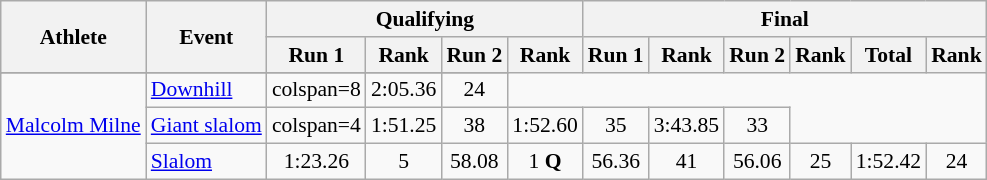<table class="wikitable" style="font-size:90%">
<tr>
<th rowspan="2">Athlete</th>
<th rowspan="2">Event</th>
<th colspan="4">Qualifying</th>
<th colspan="6">Final</th>
</tr>
<tr>
<th>Run 1</th>
<th>Rank</th>
<th>Run 2</th>
<th>Rank</th>
<th>Run 1</th>
<th>Rank</th>
<th>Run 2</th>
<th>Rank</th>
<th>Total</th>
<th>Rank</th>
</tr>
<tr>
</tr>
<tr align="center">
<td align="left" rowspan=3><a href='#'>Malcolm Milne</a></td>
<td align="left"><a href='#'>Downhill</a></td>
<td>colspan=8 </td>
<td>2:05.36</td>
<td>24</td>
</tr>
<tr align="center">
<td align="left"><a href='#'>Giant slalom</a></td>
<td>colspan=4 </td>
<td>1:51.25</td>
<td>38</td>
<td>1:52.60</td>
<td>35</td>
<td>3:43.85</td>
<td>33</td>
</tr>
<tr align="center">
<td align="left"><a href='#'>Slalom</a></td>
<td>1:23.26</td>
<td>5</td>
<td>58.08</td>
<td>1 <strong>Q</strong></td>
<td>56.36</td>
<td>41</td>
<td>56.06</td>
<td>25</td>
<td>1:52.42</td>
<td>24</td>
</tr>
</table>
